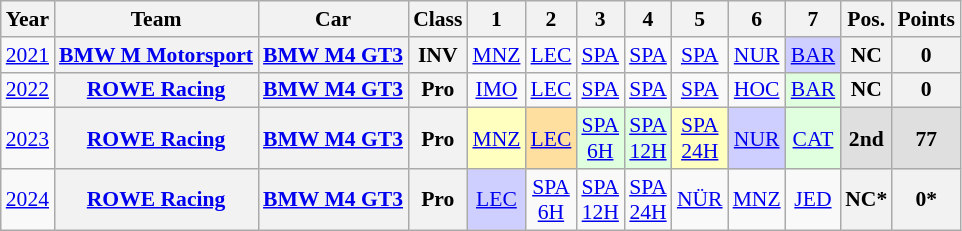<table class="wikitable" border="1" style="text-align:center; font-size:90%;">
<tr>
<th>Year</th>
<th>Team</th>
<th>Car</th>
<th>Class</th>
<th>1</th>
<th>2</th>
<th>3</th>
<th>4</th>
<th>5</th>
<th>6</th>
<th>7</th>
<th>Pos.</th>
<th>Points</th>
</tr>
<tr>
<td><a href='#'>2021</a></td>
<th><a href='#'>BMW M Motorsport</a></th>
<th><a href='#'>BMW M4 GT3</a></th>
<th>INV</th>
<td><a href='#'>MNZ</a></td>
<td><a href='#'>LEC</a></td>
<td><a href='#'>SPA</a></td>
<td><a href='#'>SPA</a></td>
<td><a href='#'>SPA</a></td>
<td><a href='#'>NUR</a></td>
<td style="background:#cfcfff;"><a href='#'>BAR</a><br></td>
<th>NC</th>
<th>0</th>
</tr>
<tr>
<td><a href='#'>2022</a></td>
<th><a href='#'>ROWE Racing</a></th>
<th><a href='#'>BMW M4 GT3</a></th>
<th>Pro</th>
<td><a href='#'>IMO</a></td>
<td><a href='#'>LEC</a></td>
<td><a href='#'>SPA</a></td>
<td><a href='#'>SPA</a></td>
<td><a href='#'>SPA</a></td>
<td><a href='#'>HOC</a></td>
<td style="background:#DFFFDF;"><a href='#'>BAR</a><br></td>
<th>NC</th>
<th>0</th>
</tr>
<tr>
<td><a href='#'>2023</a></td>
<th><a href='#'>ROWE Racing</a></th>
<th><a href='#'>BMW M4 GT3</a></th>
<th>Pro</th>
<td style="background:#FFFFBF;"><a href='#'>MNZ</a><br></td>
<td style="background:#FFDF9F;"><a href='#'>LEC</a><br></td>
<td style="background:#DFFFDF;"><a href='#'>SPA<br>6H</a><br></td>
<td style="background:#DFFFDF;"><a href='#'>SPA<br>12H</a><br></td>
<td style="background:#FFFFBF;"><a href='#'>SPA<br>24H</a><br></td>
<td style="background:#CFCFFF;"><a href='#'>NUR</a><br></td>
<td style="background:#DFFFDF;"><a href='#'>CAT</a><br></td>
<th style="background:#DFDFDF;">2nd</th>
<th style="background:#DFDFDF;">77</th>
</tr>
<tr>
<td><a href='#'>2024</a></td>
<th><a href='#'>ROWE Racing</a></th>
<th><a href='#'>BMW M4 GT3</a></th>
<th>Pro</th>
<td style="background:#CFCFFF;"><a href='#'>LEC</a><br></td>
<td><a href='#'>SPA<br>6H</a></td>
<td><a href='#'>SPA<br>12H</a></td>
<td><a href='#'>SPA<br>24H</a></td>
<td><a href='#'>NÜR</a></td>
<td><a href='#'>MNZ</a></td>
<td><a href='#'>JED</a></td>
<th>NC*</th>
<th>0*</th>
</tr>
</table>
